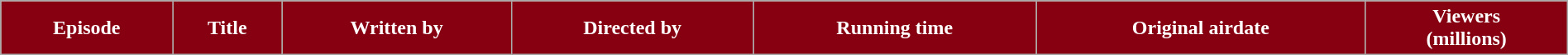<table class="wikitable plainrowheaders" style="width:100%;">
<tr style="color:#fff;">
<th style="background:#860012;">Episode</th>
<th style="background:#860012;">Title</th>
<th style="background:#860012;">Written by</th>
<th style="background:#860012;">Directed by</th>
<th style="background:#860012;">Running time</th>
<th style="background:#860012;">Original airdate</th>
<th style="background:#860012;">Viewers<br>(millions)<br></th>
</tr>
</table>
